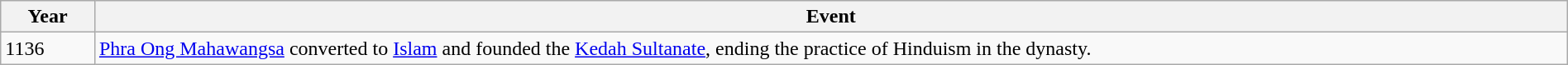<table class="wikitable" width="100%">
<tr>
<th style="width:6%">Year</th>
<th>Event</th>
</tr>
<tr>
<td>1136</td>
<td><a href='#'>Phra Ong Mahawangsa</a> converted to <a href='#'>Islam</a> and founded the <a href='#'>Kedah Sultanate</a>, ending the practice of Hinduism in the dynasty.</td>
</tr>
</table>
